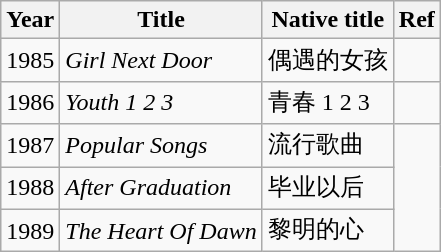<table class="wikitable">
<tr>
<th>Year</th>
<th>Title</th>
<th>Native title</th>
<th>Ref</th>
</tr>
<tr>
<td>1985</td>
<td><em>Girl Next Door</em></td>
<td>偶遇的女孩</td>
<td></td>
</tr>
<tr>
<td>1986</td>
<td><em>Youth 1 2 3</em></td>
<td>青春 1 2 3</td>
<td></td>
</tr>
<tr>
<td>1987</td>
<td><em>Popular Songs</em></td>
<td>流行歌曲</td>
</tr>
<tr>
<td>1988</td>
<td><em>After Graduation</em></td>
<td>毕业以后</td>
</tr>
<tr>
<td>1989</td>
<td><em>The Heart Of Dawn</em></td>
<td>黎明的心</td>
</tr>
</table>
